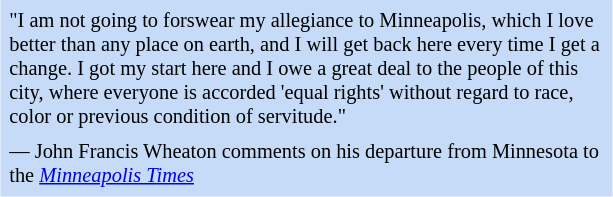<table class="toccolours" style="float: right; margin-left: 1em; margin-right: 2em; font-size: 85%; background:#c6dbf7; color:black; width:30em; max-width: 40%;" cellspacing="5">
<tr>
<td style="text-align: left;">"I am not going to forswear my allegiance to Minneapolis, which I love better than any place on earth, and I will get back here every time I get a change.  I got my start here and I owe a great deal to the people of this city, where everyone is accorded 'equal rights' without regard to race, color or previous condition of servitude."</td>
</tr>
<tr>
<td style="text-align: left;">— John Francis Wheaton comments on his departure from Minnesota to the <em><a href='#'>Minneapolis Times</a></em></td>
</tr>
</table>
